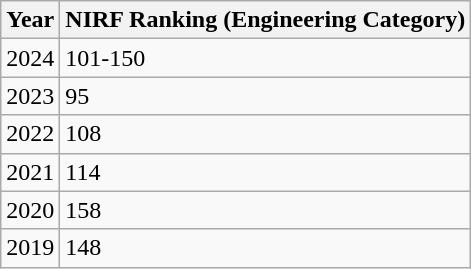<table class="wikitable">
<tr>
<th>Year</th>
<th>NIRF Ranking (Engineering Category)</th>
</tr>
<tr>
<td>2024</td>
<td>101-150</td>
</tr>
<tr>
<td>2023</td>
<td>95</td>
</tr>
<tr>
<td>2022</td>
<td>108</td>
</tr>
<tr>
<td>2021</td>
<td>114</td>
</tr>
<tr>
<td>2020</td>
<td>158</td>
</tr>
<tr>
<td>2019</td>
<td>148</td>
</tr>
</table>
